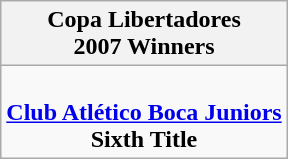<table class="wikitable" style="text-align: center; margin: 0 auto;">
<tr>
<th>Copa Libertadores<br>2007 Winners</th>
</tr>
<tr>
<td><br><strong><a href='#'>Club Atlético Boca Juniors</a></strong><br><strong>Sixth Title</strong></td>
</tr>
</table>
